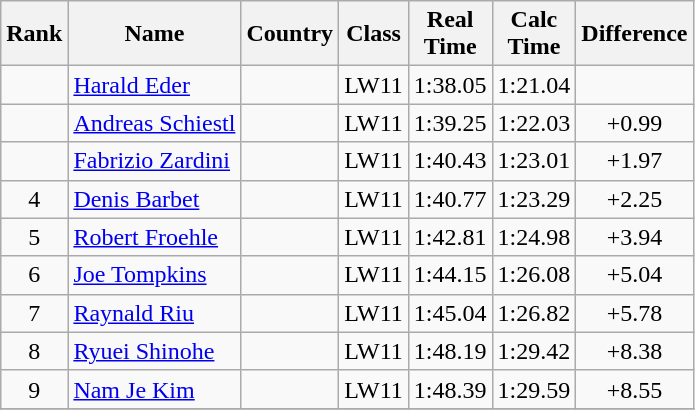<table class="wikitable sortable" style="text-align:center">
<tr>
<th>Rank</th>
<th>Name</th>
<th>Country</th>
<th>Class</th>
<th>Real<br>Time</th>
<th>Calc<br>Time</th>
<th Class="unsortable">Difference</th>
</tr>
<tr>
<td></td>
<td align=left><a href='#'>Harald Eder</a></td>
<td align=left></td>
<td>LW11</td>
<td>1:38.05</td>
<td>1:21.04</td>
</tr>
<tr>
<td></td>
<td align=left><a href='#'>Andreas Schiestl</a></td>
<td align=left></td>
<td>LW11</td>
<td>1:39.25</td>
<td>1:22.03</td>
<td>+0.99</td>
</tr>
<tr>
<td></td>
<td align=left><a href='#'>Fabrizio Zardini</a></td>
<td align=left></td>
<td>LW11</td>
<td>1:40.43</td>
<td>1:23.01</td>
<td>+1.97</td>
</tr>
<tr>
<td>4</td>
<td align=left><a href='#'>Denis Barbet</a></td>
<td align=left></td>
<td>LW11</td>
<td>1:40.77</td>
<td>1:23.29</td>
<td>+2.25</td>
</tr>
<tr>
<td>5</td>
<td align=left><a href='#'>Robert Froehle</a></td>
<td align=left></td>
<td>LW11</td>
<td>1:42.81</td>
<td>1:24.98</td>
<td>+3.94</td>
</tr>
<tr>
<td>6</td>
<td align=left><a href='#'>Joe Tompkins</a></td>
<td align=left></td>
<td>LW11</td>
<td>1:44.15</td>
<td>1:26.08</td>
<td>+5.04</td>
</tr>
<tr>
<td>7</td>
<td align=left><a href='#'>Raynald Riu</a></td>
<td align=left></td>
<td>LW11</td>
<td>1:45.04</td>
<td>1:26.82</td>
<td>+5.78</td>
</tr>
<tr>
<td>8</td>
<td align=left><a href='#'>Ryuei Shinohe</a></td>
<td align=left></td>
<td>LW11</td>
<td>1:48.19</td>
<td>1:29.42</td>
<td>+8.38</td>
</tr>
<tr>
<td>9</td>
<td align=left><a href='#'>Nam Je Kim</a></td>
<td align=left></td>
<td>LW11</td>
<td>1:48.39</td>
<td>1:29.59</td>
<td>+8.55</td>
</tr>
<tr>
</tr>
</table>
